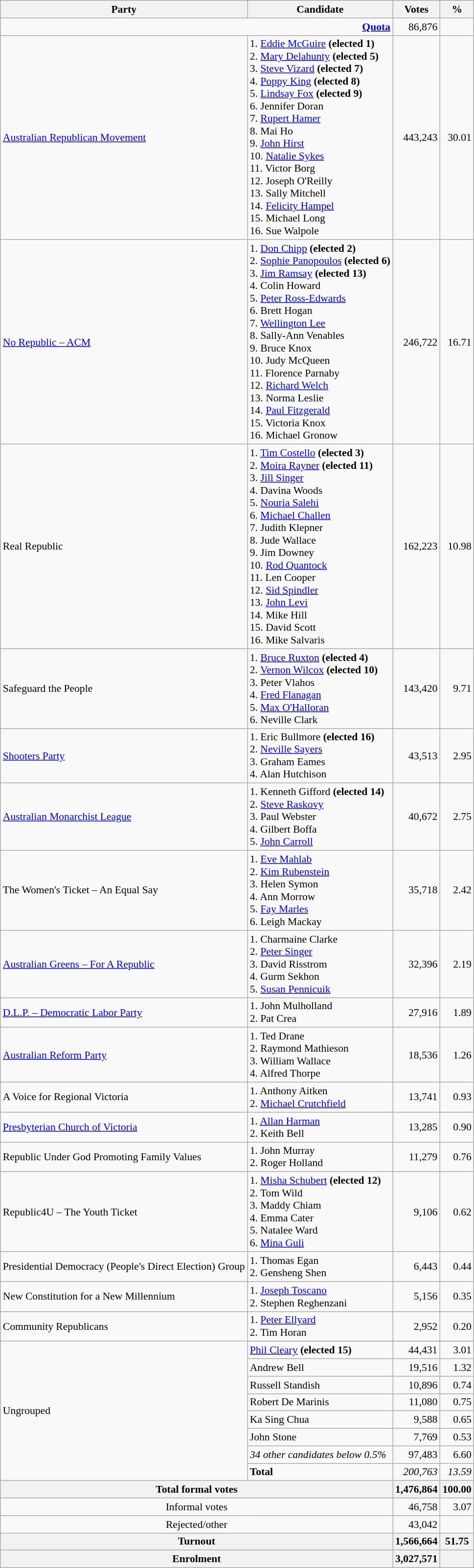<table class=wikitable style="text-align:right; font-size:90%">
<tr>
<th>Party</th>
<th>Candidate</th>
<th>Votes</th>
<th>%</th>
</tr>
<tr>
<td colspan=2><strong><a href='#'>Quota</a></strong></td>
<td>86,876</td>
<td></td>
</tr>
<tr>
<td align=left><a href='#'>Australian Republican Movement</a></td>
<td align=left>1. <a href='#'>Eddie McGuire</a> <strong>(elected 1)</strong><br>2. <a href='#'>Mary Delahunty</a> <strong>(elected 5)</strong><br>3. <a href='#'>Steve Vizard</a> <strong>(elected 7)</strong><br>4. <a href='#'>Poppy King</a> <strong>(elected 8)</strong><br>5. <a href='#'>Lindsay Fox</a> <strong>(elected 9)</strong><br>6. Jennifer Doran<br>7. <a href='#'>Rupert Hamer</a><br>8. Mai Ho<br>9. <a href='#'>John Hirst</a><br>10. <a href='#'>Natalie Sykes</a><br>11. Victor Borg<br>12. Joseph O'Reilly<br>13. Sally Mitchell<br>14. <a href='#'>Felicity Hampel</a><br>15. Michael Long<br>16. Sue Walpole</td>
<td>443,243</td>
<td>30.01</td>
</tr>
<tr>
<td align=left><a href='#'>No Republic – ACM</a></td>
<td align=left>1. <a href='#'>Don Chipp</a> <strong>(elected 2)</strong><br>2. <a href='#'>Sophie Panopoulos</a> <strong>(elected 6)</strong><br>3. <a href='#'>Jim Ramsay</a> <strong>(elected 13)</strong><br>4. Colin Howard<br>5. <a href='#'>Peter Ross-Edwards</a><br>6. Brett Hogan<br>7. <a href='#'>Wellington Lee</a><br>8. Sally-Ann Venables<br>9. Bruce Knox<br>10. Judy McQueen<br>11. Florence Parnaby<br>12. <a href='#'>Richard Welch</a><br>13. Norma Leslie<br>14. <a href='#'>Paul Fitzgerald</a><br>15. Victoria Knox<br>16. Michael Gronow</td>
<td>246,722</td>
<td>16.71</td>
</tr>
<tr>
<td align=left>Real Republic</td>
<td align=left>1. <a href='#'>Tim Costello</a> <strong>(elected 3)</strong><br>2. <a href='#'>Moira Rayner</a> <strong>(elected 11)</strong><br>3. <a href='#'>Jill Singer</a><br>4. Davina Woods<br>5. <a href='#'>Nouria Salehi</a><br>6. <a href='#'>Michael Challen</a><br>7. Judith Klepner<br>8. Jude Wallace<br>9. Jim Downey<br>10. <a href='#'>Rod Quantock</a><br>11. Len Cooper<br>12. <a href='#'>Sid Spindler</a><br>13. <a href='#'>John Levi</a><br>14. Mike Hill<br>15. David Scott<br>16. Mike Salvaris</td>
<td>162,223</td>
<td>10.98</td>
</tr>
<tr>
<td align=left>Safeguard the People</td>
<td align=left>1. <a href='#'>Bruce Ruxton</a> <strong>(elected 4)</strong><br>2. <a href='#'>Vernon Wilcox</a> <strong>(elected 10)</strong><br>3. Peter Vlahos<br>4. <a href='#'>Fred Flanagan</a><br>5. <a href='#'>Max O'Halloran</a><br>6. Neville Clark</td>
<td>143,420</td>
<td>9.71</td>
</tr>
<tr>
<td align=left><a href='#'>Shooters Party</a></td>
<td align=left>1. Eric Bullmore <strong>(elected 16)</strong><br>2. <a href='#'>Neville Sayers</a><br>3. Graham Eames<br>4. Alan Hutchison</td>
<td>43,513</td>
<td>2.95</td>
</tr>
<tr>
<td align=left><a href='#'>Australian Monarchist League</a></td>
<td align=left>1. Kenneth Gifford <strong>(elected 14)</strong><br>2. <a href='#'>Steve Raskovy</a><br>3. Paul Webster<br>4. Gilbert Boffa<br>5. <a href='#'>John Carroll</a></td>
<td>40,672</td>
<td>2.75</td>
</tr>
<tr>
<td align=left>The Women's Ticket – An Equal Say</td>
<td align=left>1. <a href='#'>Eve Mahlab</a><br>2. <a href='#'>Kim Rubenstein</a><br>3. Helen Symon<br>4. Ann Morrow<br>5. <a href='#'>Fay Marles</a><br>6. Leigh Mackay</td>
<td>35,718</td>
<td>2.42</td>
</tr>
<tr>
<td align=left><a href='#'>Australian Greens – For A Republic</a></td>
<td align=left>1. Charmaine Clarke<br>2. <a href='#'>Peter Singer</a><br>3. David Risstrom<br>4. Gurm Sekhon<br>5. <a href='#'>Susan Pennicuik</a></td>
<td>32,396</td>
<td>2.19</td>
</tr>
<tr>
<td align=left><a href='#'>D.L.P. – Democratic Labor Party</a></td>
<td align=left>1. John Mulholland<br>2. Pat Crea</td>
<td>27,916</td>
<td>1.89</td>
</tr>
<tr>
<td align=left><a href='#'>Australian Reform Party</a></td>
<td align=left>1. Ted Drane<br>2. Raymond Mathieson<br>3. William Wallace<br>4. Alfred Thorpe</td>
<td>18,536</td>
<td>1.26</td>
</tr>
<tr>
<td align=left>A Voice for Regional Victoria</td>
<td align=left>1. Anthony Aitken<br>2. <a href='#'>Michael Crutchfield</a></td>
<td>13,741</td>
<td>0.93</td>
</tr>
<tr>
<td align=left><a href='#'>Presbyterian Church of Victoria</a></td>
<td align=left>1. <a href='#'>Allan Harman</a><br>2. Keith Bell</td>
<td>13,285</td>
<td>0.90</td>
</tr>
<tr>
<td align=left>Republic Under God Promoting Family Values</td>
<td align=left>1. John Murray<br>2. Roger Holland</td>
<td>11,279</td>
<td>0.76</td>
</tr>
<tr>
<td align=left>Republic4U – The Youth Ticket</td>
<td align=left>1. <a href='#'>Misha Schubert</a> <strong>(elected 12)</strong><br>2. Tom Wild<br>3. Maddy Chiam<br>4. Emma Cater<br>5. Natalee Ward<br>6. <a href='#'>Mina Guli</a></td>
<td>9,106</td>
<td>0.62</td>
</tr>
<tr>
<td align=left>Presidential Democracy (People's Direct Election) Group</td>
<td align=left>1. Thomas Egan<br>2. Gensheng Shen</td>
<td>6,443</td>
<td>0.44</td>
</tr>
<tr>
<td align=left>New Constitution for a New Millennium</td>
<td align=left>1. <a href='#'>Joseph Toscano</a><br>2. Stephen Reghenzani</td>
<td>5,156</td>
<td>0.35</td>
</tr>
<tr>
<td align=left>Community Republicans</td>
<td align=left>1. <a href='#'>Peter Ellyard</a><br>2. Tim Horan</td>
<td>2,952</td>
<td>0.20</td>
</tr>
<tr>
<td rowspan=9 align=left>Ungrouped</td>
</tr>
<tr>
<td align=left><a href='#'>Phil Cleary</a> <strong>(elected 15)</strong></td>
<td>44,431</td>
<td>3.01</td>
</tr>
<tr>
<td align=left>Andrew Bell</td>
<td>19,516</td>
<td>1.32</td>
</tr>
<tr>
<td align=left>Russell Standish</td>
<td>10,896</td>
<td>0.74</td>
</tr>
<tr>
<td align=left>Robert De Marinis</td>
<td>11,080</td>
<td>0.75</td>
</tr>
<tr>
<td align=left>Ka Sing Chua</td>
<td>9,588</td>
<td>0.65</td>
</tr>
<tr>
<td align=left>John Stone</td>
<td>7,769</td>
<td>0.53</td>
</tr>
<tr>
<td align=left><em>34 other candidates below 0.5%</em></td>
<td>97,483</td>
<td>6.60</td>
</tr>
<tr>
<td align=left><strong>Total</strong></td>
<td><em>200,763</em></td>
<td><em>13.59</em></td>
</tr>
<tr>
<th colspan=2>Total formal votes</th>
<th>1,476,864</th>
<th>100.00</th>
</tr>
<tr>
<td align=center colspan=2>Informal votes</td>
<td>46,758</td>
<td>3.07</td>
</tr>
<tr>
<td align=center colspan=2>Rejected/other</td>
<td>43,042</td>
<td></td>
</tr>
<tr>
<th colspan=2>Turnout</th>
<th>1,566,664</th>
<th>51.75</th>
</tr>
<tr>
<th colspan=2>Enrolment</th>
<th>3,027,571</th>
<th></th>
</tr>
</table>
